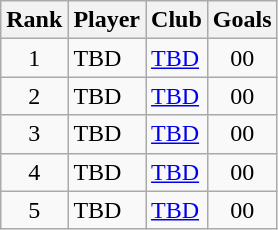<table class="wikitable" style="text-align:center">
<tr>
<th>Rank</th>
<th>Player</th>
<th>Club</th>
<th>Goals</th>
</tr>
<tr>
<td>1</td>
<td align="left"> TBD</td>
<td align="left"><a href='#'>TBD</a></td>
<td>00</td>
</tr>
<tr>
<td>2</td>
<td align="left"> TBD</td>
<td align="left"><a href='#'>TBD</a></td>
<td>00</td>
</tr>
<tr>
<td>3</td>
<td align="left"> TBD</td>
<td align="left"><a href='#'>TBD</a></td>
<td>00</td>
</tr>
<tr>
<td>4</td>
<td align="left"> TBD</td>
<td align="left"><a href='#'>TBD</a></td>
<td>00</td>
</tr>
<tr>
<td>5</td>
<td align="left"> TBD</td>
<td align="left"><a href='#'>TBD</a></td>
<td>00</td>
</tr>
</table>
